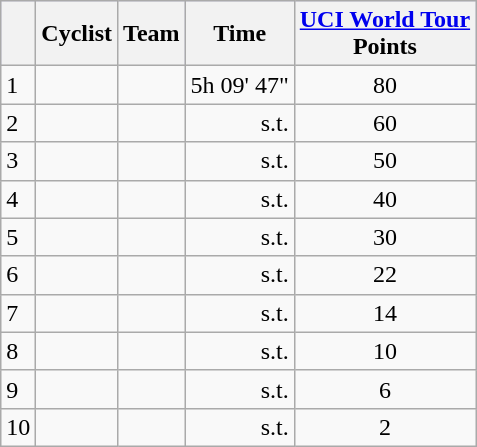<table class="wikitable">
<tr style="background:#ccccff;">
<th></th>
<th>Cyclist</th>
<th>Team</th>
<th>Time</th>
<th><a href='#'>UCI World Tour</a><br>Points</th>
</tr>
<tr>
<td>1</td>
<td></td>
<td></td>
<td align="right">5h 09' 47"</td>
<td align="center">80</td>
</tr>
<tr>
<td>2</td>
<td></td>
<td></td>
<td align="right">s.t.</td>
<td align="center">60</td>
</tr>
<tr>
<td>3</td>
<td></td>
<td></td>
<td align="right">s.t.</td>
<td align="center">50</td>
</tr>
<tr>
<td>4</td>
<td></td>
<td></td>
<td align="right">s.t.</td>
<td align="center">40</td>
</tr>
<tr>
<td>5</td>
<td></td>
<td></td>
<td align="right">s.t.</td>
<td align="center">30</td>
</tr>
<tr>
<td>6</td>
<td></td>
<td></td>
<td align="right">s.t.</td>
<td align="center">22</td>
</tr>
<tr>
<td>7</td>
<td></td>
<td></td>
<td align="right">s.t.</td>
<td align="center">14</td>
</tr>
<tr>
<td>8</td>
<td></td>
<td></td>
<td align="right">s.t.</td>
<td align="center">10</td>
</tr>
<tr>
<td>9</td>
<td></td>
<td></td>
<td align="right">s.t.</td>
<td align="center">6</td>
</tr>
<tr>
<td>10</td>
<td></td>
<td></td>
<td align="right">s.t.</td>
<td align="center">2</td>
</tr>
</table>
